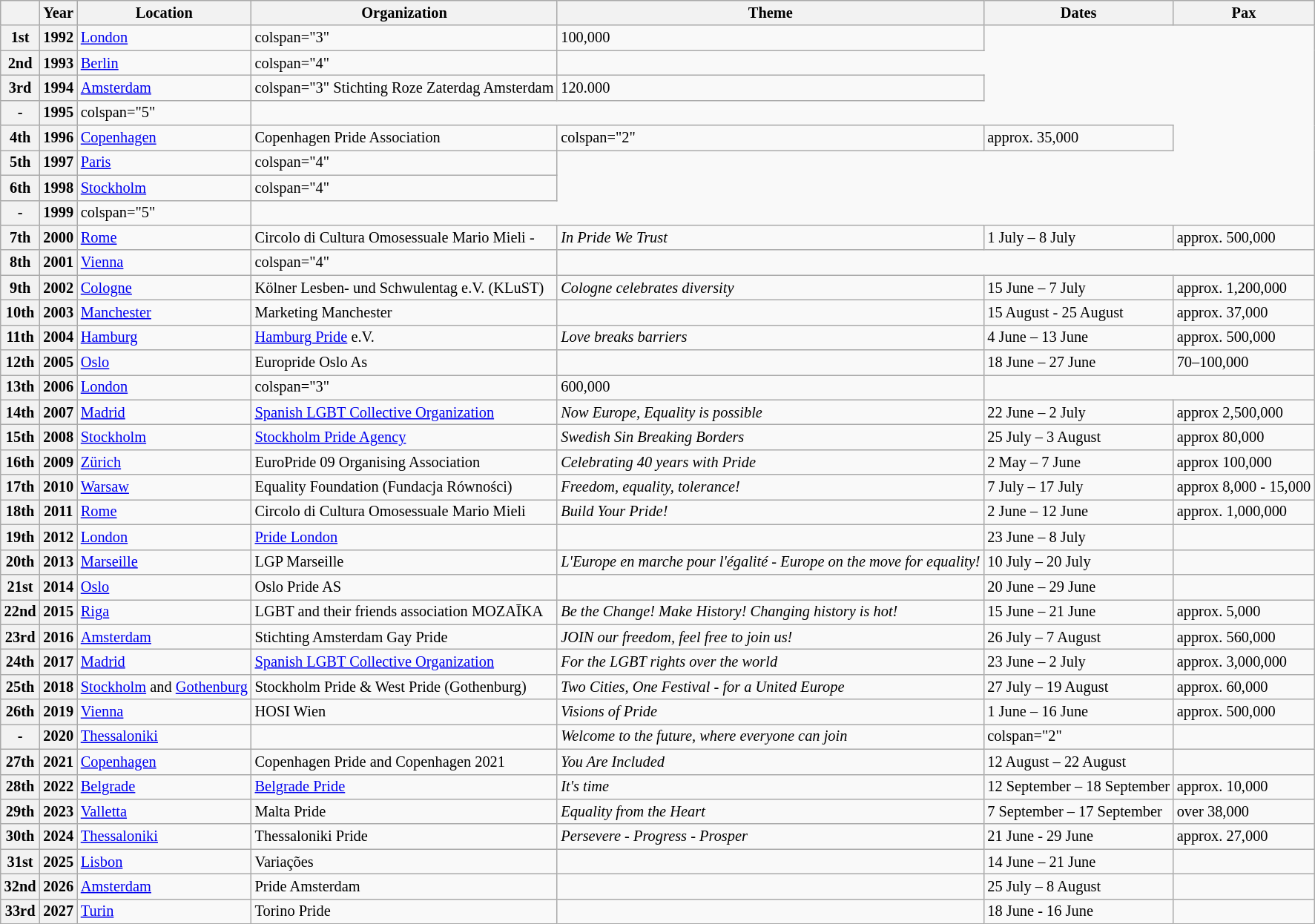<table class="sortable wikitable" style="font-size:85%">
<tr>
<th></th>
<th>Year</th>
<th>Location</th>
<th>Organization</th>
<th>Theme</th>
<th>Dates</th>
<th>Pax</th>
</tr>
<tr>
<th>1st</th>
<th>1992</th>
<td> <a href='#'>London</a></td>
<td>colspan="3" </td>
<td>100,000</td>
</tr>
<tr>
<th>2nd</th>
<th>1993</th>
<td> <a href='#'>Berlin</a></td>
<td>colspan="4" </td>
</tr>
<tr>
<th>3rd</th>
<th>1994</th>
<td> <a href='#'>Amsterdam</a></td>
<td>colspan="3" Stichting Roze Zaterdag Amsterdam</td>
<td> 120.000</td>
</tr>
<tr>
<th>-</th>
<th>1995</th>
<td>colspan="5" </td>
</tr>
<tr>
<th>4th</th>
<th>1996</th>
<td> <a href='#'>Copenhagen</a></td>
<td>Copenhagen Pride Association</td>
<td>colspan="2" </td>
<td>approx. 35,000</td>
</tr>
<tr>
<th>5th</th>
<th>1997</th>
<td> <a href='#'>Paris</a></td>
<td>colspan="4" </td>
</tr>
<tr>
<th>6th</th>
<th>1998</th>
<td> <a href='#'>Stockholm</a></td>
<td>colspan="4" </td>
</tr>
<tr>
<th>-</th>
<th>1999</th>
<td>colspan="5" </td>
</tr>
<tr>
<th>7th</th>
<th>2000</th>
<td> <a href='#'>Rome</a></td>
<td>Circolo di Cultura Omosessuale Mario Mieli - </td>
<td><em>In Pride We Trust</em></td>
<td>1 July – 8 July</td>
<td>approx. 500,000</td>
</tr>
<tr>
<th>8th</th>
<th>2001</th>
<td> <a href='#'>Vienna</a></td>
<td>colspan="4" </td>
</tr>
<tr>
<th>9th</th>
<th>2002</th>
<td> <a href='#'>Cologne</a></td>
<td>Kölner Lesben- und Schwulentag e.V. (KLuST)</td>
<td><em>Cologne celebrates diversity</em></td>
<td>15 June – 7 July</td>
<td>approx. 1,200,000</td>
</tr>
<tr>
<th>10th</th>
<th>2003</th>
<td> <a href='#'>Manchester</a></td>
<td>Marketing Manchester</td>
<td></td>
<td>15 August - 25 August</td>
<td>approx. 37,000 </td>
</tr>
<tr>
<th>11th</th>
<th>2004</th>
<td> <a href='#'>Hamburg</a></td>
<td><a href='#'>Hamburg Pride</a> e.V.</td>
<td><em>Love breaks barriers</em></td>
<td>4 June – 13 June</td>
<td>approx. 500,000</td>
</tr>
<tr>
<th>12th</th>
<th>2005</th>
<td> <a href='#'>Oslo</a></td>
<td>Europride Oslo As</td>
<td></td>
<td>18 June – 27 June</td>
<td>70–100,000</td>
</tr>
<tr>
<th>13th</th>
<th>2006</th>
<td> <a href='#'>London</a></td>
<td>colspan="3" </td>
<td>600,000</td>
</tr>
<tr>
<th>14th</th>
<th>2007</th>
<td> <a href='#'>Madrid</a></td>
<td><a href='#'>Spanish LGBT Collective Organization</a></td>
<td><em>Now Europe, Equality is possible</em></td>
<td>22 June – 2 July</td>
<td>approx 2,500,000</td>
</tr>
<tr>
<th>15th</th>
<th>2008</th>
<td> <a href='#'>Stockholm</a></td>
<td><a href='#'>Stockholm Pride Agency</a></td>
<td><em>Swedish Sin Breaking Borders</em></td>
<td>25 July – 3 August</td>
<td>approx    80,000</td>
</tr>
<tr>
<th>16th</th>
<th>2009</th>
<td> <a href='#'>Zürich</a></td>
<td>EuroPride 09 Organising Association</td>
<td><em>Celebrating 40 years with Pride</em></td>
<td>2 May – 7 June</td>
<td>approx 100,000</td>
</tr>
<tr>
<th>17th</th>
<th>2010</th>
<td> <a href='#'>Warsaw</a></td>
<td>Equality Foundation (Fundacja Równości)</td>
<td><em>Freedom, equality, tolerance!</em></td>
<td>7 July – 17 July</td>
<td>approx 8,000 - 15,000</td>
</tr>
<tr>
<th>18th</th>
<th>2011</th>
<td> <a href='#'>Rome</a></td>
<td>Circolo di Cultura Omosessuale Mario Mieli</td>
<td><em>Build Your Pride!</em></td>
<td>2 June – 12 June</td>
<td>approx. 1,000,000</td>
</tr>
<tr>
<th>19th</th>
<th>2012</th>
<td> <a href='#'>London</a></td>
<td><a href='#'>Pride London</a></td>
<td></td>
<td>23 June – 8 July</td>
<td></td>
</tr>
<tr>
<th>20th</th>
<th>2013</th>
<td> <a href='#'>Marseille</a></td>
<td>LGP Marseille</td>
<td><em>L'Europe en marche pour l'égalité - Europe on the move for equality!</em></td>
<td>10 July – 20 July</td>
<td></td>
</tr>
<tr>
<th>21st</th>
<th>2014</th>
<td> <a href='#'>Oslo</a></td>
<td>Oslo Pride AS</td>
<td></td>
<td>20 June – 29 June</td>
<td></td>
</tr>
<tr>
<th>22nd</th>
<th>2015</th>
<td> <a href='#'>Riga</a></td>
<td>LGBT and their friends association MOZAĪKA</td>
<td><em>Be the Change! Make History! Changing history is hot!</em></td>
<td>15 June – 21 June</td>
<td>approx. 5,000</td>
</tr>
<tr>
<th>23rd</th>
<th>2016</th>
<td> <a href='#'>Amsterdam</a></td>
<td>Stichting Amsterdam Gay Pride</td>
<td><em>JOIN our freedom, feel free to join us!</em></td>
<td>26 July – 7 August</td>
<td>approx. 560,000</td>
</tr>
<tr>
<th>24th</th>
<th>2017</th>
<td> <a href='#'>Madrid</a></td>
<td><a href='#'>Spanish LGBT Collective Organization</a></td>
<td><em>For the LGBT rights over the world</em></td>
<td>23 June – 2 July</td>
<td>approx. 3,000,000</td>
</tr>
<tr>
<th>25th</th>
<th>2018</th>
<td> <a href='#'>Stockholm</a> and <a href='#'>Gothenburg</a></td>
<td>Stockholm Pride & West Pride (Gothenburg)</td>
<td><em>Two Cities, One Festival - for a United Europe</em></td>
<td>27 July – 19 August</td>
<td>approx. 60,000</td>
</tr>
<tr>
<th>26th</th>
<th>2019</th>
<td> <a href='#'>Vienna</a></td>
<td>HOSI Wien</td>
<td><em>Visions of Pride</em></td>
<td>1 June – 16 June</td>
<td>approx. 500,000</td>
</tr>
<tr>
<th>-</th>
<th>2020</th>
<td> <a href='#'>Thessaloniki</a></td>
<td></td>
<td><em>Welcome to the future, where everyone can join</em></td>
<td>colspan="2" </td>
</tr>
<tr>
<th>27th</th>
<th>2021</th>
<td> <a href='#'>Copenhagen</a></td>
<td>Copenhagen Pride and Copenhagen 2021</td>
<td><em>You Are Included</em></td>
<td>12 August – 22 August</td>
<td></td>
</tr>
<tr>
<th>28th</th>
<th>2022</th>
<td> <a href='#'>Belgrade</a></td>
<td><a href='#'>Belgrade Pride</a></td>
<td><em>It's time</em></td>
<td>12 September – 18 September</td>
<td>approx. 10,000</td>
</tr>
<tr>
<th>29th</th>
<th>2023</th>
<td> <a href='#'>Valletta</a></td>
<td>Malta Pride</td>
<td><em>Equality from the Heart</em></td>
<td>7 September – 17 September</td>
<td>over 38,000</td>
</tr>
<tr>
<th>30th</th>
<th>2024</th>
<td> <a href='#'>Thessaloniki</a></td>
<td>Thessaloniki Pride</td>
<td><em>Persevere - Progress - Prosper</em></td>
<td>21 June - 29 June</td>
<td>approx. 27,000</td>
</tr>
<tr>
<th>31st</th>
<th>2025</th>
<td> <a href='#'>Lisbon</a></td>
<td>Variações</td>
<td></td>
<td>14 June – 21 June</td>
<td></td>
</tr>
<tr>
<th>32nd</th>
<th>2026</th>
<td> <a href='#'>Amsterdam</a></td>
<td>Pride Amsterdam</td>
<td></td>
<td>25 July – 8 August</td>
<td></td>
</tr>
<tr>
<th>33rd</th>
<th>2027</th>
<td> <a href='#'>Turin</a></td>
<td>Torino Pride</td>
<td></td>
<td>18 June - 16 June</td>
<td></td>
</tr>
</table>
